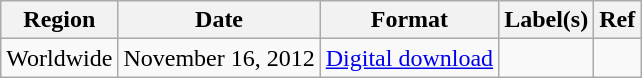<table class="wikitable">
<tr>
<th>Region</th>
<th>Date</th>
<th>Format</th>
<th>Label(s)</th>
<th>Ref</th>
</tr>
<tr>
<td>Worldwide</td>
<td>November 16, 2012</td>
<td><a href='#'>Digital download</a></td>
<td></td>
<td></td>
</tr>
</table>
